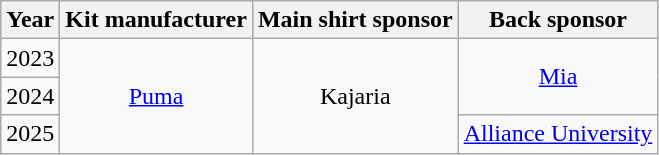<table class="wikitable" style="text-align: center;">
<tr>
<th>Year</th>
<th>Kit manufacturer</th>
<th>Main shirt sponsor</th>
<th>Back sponsor</th>
</tr>
<tr>
<td>2023</td>
<td rowspan=3><a href='#'>Puma</a></td>
<td rowspan=3>Kajaria</td>
<td rowspan=2><a href='#'>Mia</a></td>
</tr>
<tr>
<td>2024</td>
</tr>
<tr>
<td>2025</td>
<td><a href='#'>Alliance University</a></td>
</tr>
</table>
